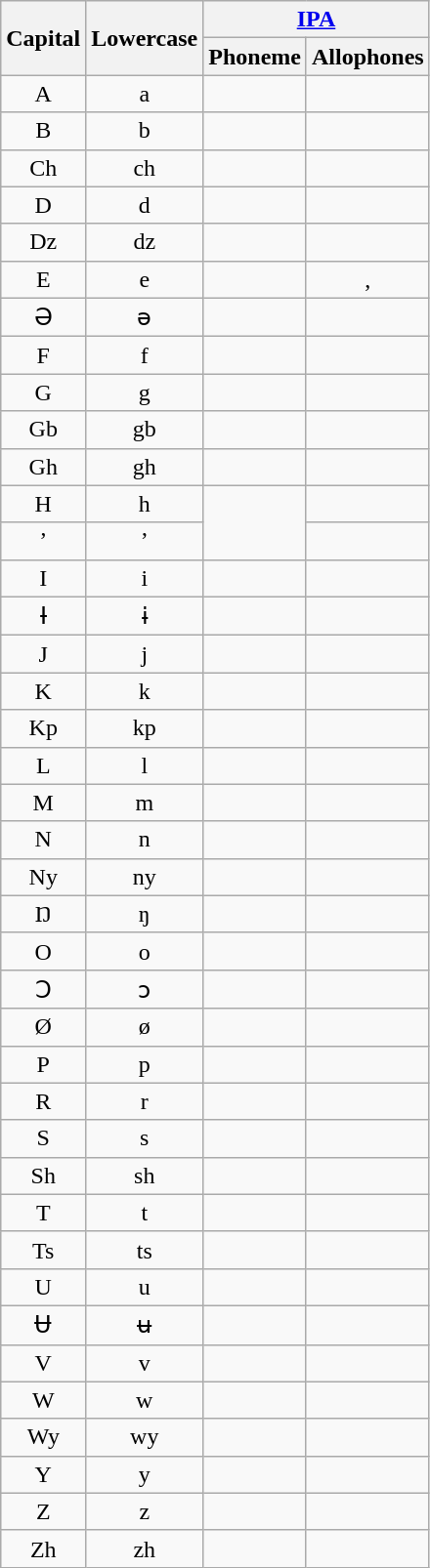<table class="wikitable" style="text-align:center">
<tr>
<th rowspan=2>Capital</th>
<th rowspan=2>Lowercase</th>
<th colspan=2><a href='#'>IPA</a></th>
</tr>
<tr>
<th>Phoneme</th>
<th>Allophones</th>
</tr>
<tr>
<td>A</td>
<td>a</td>
<td></td>
<td></td>
</tr>
<tr>
<td>B</td>
<td>b</td>
<td></td>
<td></td>
</tr>
<tr>
<td>Ch</td>
<td>ch</td>
<td></td>
<td></td>
</tr>
<tr>
<td>D</td>
<td>d</td>
<td></td>
<td></td>
</tr>
<tr>
<td>Dz</td>
<td>dz</td>
<td></td>
<td></td>
</tr>
<tr>
<td>E</td>
<td>e</td>
<td></td>
<td>, </td>
</tr>
<tr>
<td>Ə</td>
<td>ə</td>
<td></td>
<td></td>
</tr>
<tr>
<td>F</td>
<td>f</td>
<td></td>
<td></td>
</tr>
<tr>
<td>G</td>
<td>g</td>
<td></td>
<td></td>
</tr>
<tr>
<td>Gb</td>
<td>gb</td>
<td></td>
<td></td>
</tr>
<tr>
<td>Gh</td>
<td>gh</td>
<td></td>
<td></td>
</tr>
<tr>
<td>H</td>
<td>h</td>
<td rowspan=2></td>
<td></td>
</tr>
<tr>
<td>’</td>
<td>’</td>
<td></td>
</tr>
<tr>
<td>I</td>
<td>i</td>
<td></td>
<td></td>
</tr>
<tr>
<td>Ɨ</td>
<td>ɨ</td>
<td></td>
<td></td>
</tr>
<tr>
<td>J</td>
<td>j</td>
<td></td>
<td></td>
</tr>
<tr>
<td>K</td>
<td>k</td>
<td></td>
<td></td>
</tr>
<tr>
<td>Kp</td>
<td>kp</td>
<td></td>
<td></td>
</tr>
<tr>
<td>L</td>
<td>l</td>
<td></td>
<td></td>
</tr>
<tr>
<td>M</td>
<td>m</td>
<td></td>
<td></td>
</tr>
<tr>
<td>N</td>
<td>n</td>
<td></td>
<td></td>
</tr>
<tr>
<td>Ny</td>
<td>ny</td>
<td></td>
<td></td>
</tr>
<tr>
<td>Ŋ</td>
<td>ŋ</td>
<td></td>
<td></td>
</tr>
<tr>
<td>O</td>
<td>o</td>
<td></td>
<td></td>
</tr>
<tr>
<td>Ɔ</td>
<td>ɔ</td>
<td></td>
<td></td>
</tr>
<tr>
<td>Ø</td>
<td>ø</td>
<td></td>
<td></td>
</tr>
<tr>
<td>P</td>
<td>p</td>
<td></td>
<td></td>
</tr>
<tr>
<td>R</td>
<td>r</td>
<td></td>
<td></td>
</tr>
<tr>
<td>S</td>
<td>s</td>
<td></td>
<td></td>
</tr>
<tr>
<td>Sh</td>
<td>sh</td>
<td></td>
<td></td>
</tr>
<tr>
<td>T</td>
<td>t</td>
<td></td>
<td></td>
</tr>
<tr>
<td>Ts</td>
<td>ts</td>
<td></td>
<td></td>
</tr>
<tr>
<td>U</td>
<td>u</td>
<td></td>
<td></td>
</tr>
<tr>
<td>Ʉ</td>
<td>ʉ</td>
<td></td>
<td></td>
</tr>
<tr>
<td>V</td>
<td>v</td>
<td></td>
<td></td>
</tr>
<tr>
<td>W</td>
<td>w</td>
<td></td>
<td></td>
</tr>
<tr>
<td>Wy</td>
<td>wy</td>
<td></td>
<td></td>
</tr>
<tr>
<td>Y</td>
<td>y</td>
<td></td>
<td></td>
</tr>
<tr>
<td>Z</td>
<td>z</td>
<td></td>
<td></td>
</tr>
<tr>
<td>Zh</td>
<td>zh</td>
<td></td>
<td></td>
</tr>
</table>
